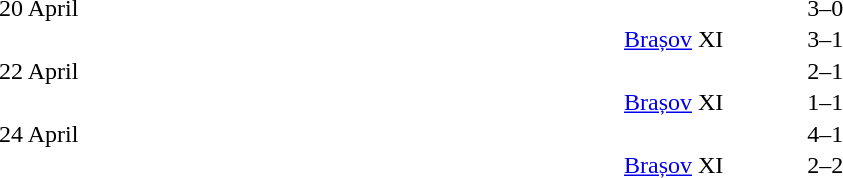<table cellspacing=1 width=70%>
<tr>
<th width=25%></th>
<th width=30%></th>
<th width=15%></th>
<th width=30%></th>
</tr>
<tr>
<td>20 April</td>
<td align=right></td>
<td align=center>3–0</td>
<td></td>
</tr>
<tr>
<td></td>
<td align=right><a href='#'>Brașov</a> XI </td>
<td align=center>3–1</td>
<td></td>
</tr>
<tr>
<td>22 April</td>
<td align=right></td>
<td align=center>2–1</td>
<td></td>
</tr>
<tr>
<td></td>
<td align=right><a href='#'>Brașov</a> XI </td>
<td align=center>1–1</td>
<td></td>
</tr>
<tr>
<td>24 April</td>
<td align=right></td>
<td align=center>4–1</td>
<td></td>
</tr>
<tr>
<td></td>
<td align=right><a href='#'>Brașov</a> XI </td>
<td align=center>2–2</td>
<td></td>
</tr>
</table>
